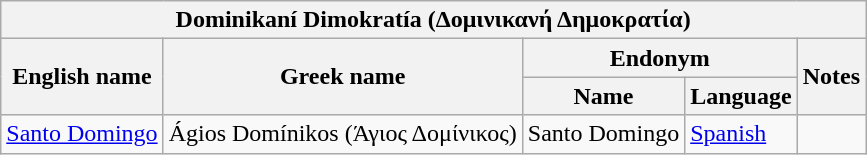<table class="wikitable sortable">
<tr>
<th colspan="5"> Dominikaní Dimokratía (<strong>Δομινικανή Δημοκρατία</strong>)</th>
</tr>
<tr>
<th rowspan="2">English name</th>
<th rowspan="2">Greek name</th>
<th colspan="2">Endonym</th>
<th rowspan="2">Notes</th>
</tr>
<tr>
<th>Name</th>
<th>Language</th>
</tr>
<tr>
<td><a href='#'>Santo Domingo</a></td>
<td>Ágios Domínikos (Άγιος Δομίνικος)</td>
<td>Santo Domingo</td>
<td><a href='#'>Spanish</a></td>
<td></td>
</tr>
</table>
